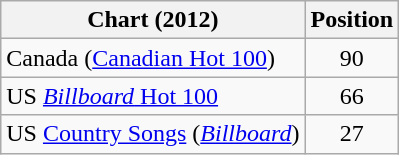<table class="wikitable sortable">
<tr>
<th>Chart (2012)</th>
<th>Position</th>
</tr>
<tr>
<td>Canada (<a href='#'>Canadian Hot 100</a>)</td>
<td style="text-align:center;">90</td>
</tr>
<tr>
<td>US <a href='#'><em>Billboard</em> Hot 100</a></td>
<td style="text-align:center;">66</td>
</tr>
<tr>
<td>US <a href='#'>Country Songs</a> (<em><a href='#'>Billboard</a></em>)</td>
<td style="text-align:center;">27</td>
</tr>
</table>
